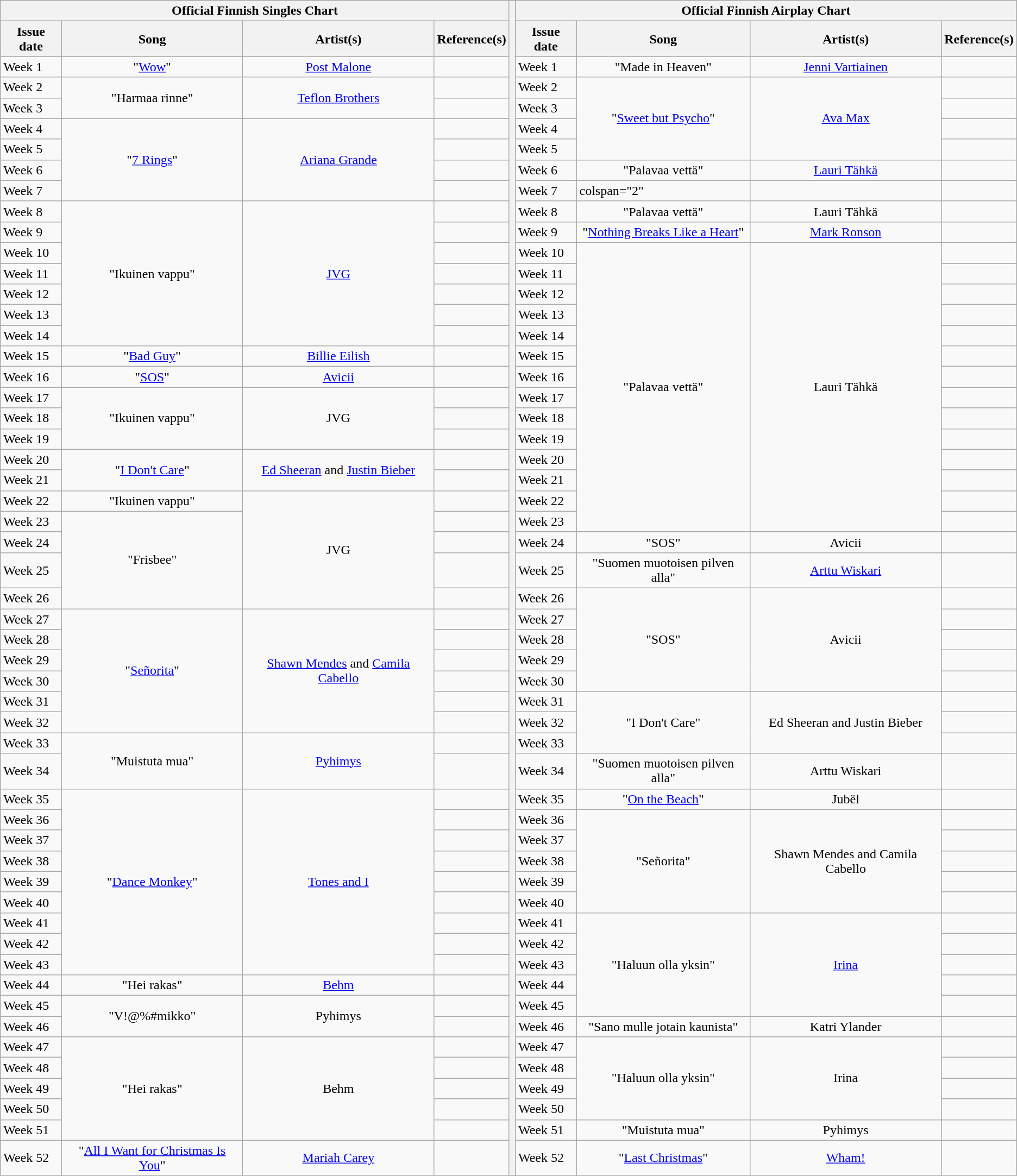<table class="wikitable">
<tr>
<th style="text-align: center;" colspan="4">Official Finnish Singles Chart</th>
<th style="text-align: center;" colspan="1" rowspan="54"></th>
<th style="text-align: center;" colspan="4">Official Finnish Airplay Chart</th>
</tr>
<tr>
<th style="text-align: center;">Issue date</th>
<th style="text-align: center;">Song</th>
<th style="text-align: center;">Artist(s)</th>
<th style="text-align: center;">Reference(s)</th>
<th style="text-align: center;">Issue date</th>
<th style="text-align: center;">Song</th>
<th style="text-align: center;">Artist(s)</th>
<th style="text-align: center;">Reference(s)</th>
</tr>
<tr>
<td>Week 1</td>
<td style="text-align: center;">"<a href='#'>Wow</a>"</td>
<td style="text-align: center;"><a href='#'>Post Malone</a></td>
<td style="text-align: center;"></td>
<td style="text-align: left;">Week 1</td>
<td style="text-align: center;">"Made in Heaven"</td>
<td style="text-align: center;"><a href='#'>Jenni Vartiainen</a></td>
<td style="text-align: center;"></td>
</tr>
<tr>
<td>Week 2</td>
<td style="text-align: center;" rowspan="2">"Harmaa rinne"</td>
<td style="text-align: center;" rowspan="2"><a href='#'>Teflon Brothers</a></td>
<td style="text-align: center;"></td>
<td style="text-align: left;">Week 2</td>
<td style="text-align: center;" rowspan="4">"<a href='#'>Sweet but Psycho</a>"</td>
<td style="text-align: center;" rowspan="4"><a href='#'>Ava Max</a></td>
<td style="text-align: center;"></td>
</tr>
<tr>
<td>Week 3</td>
<td style="text-align: center;"></td>
<td style="text-align: left;">Week 3</td>
<td style="text-align: center;"></td>
</tr>
<tr>
<td>Week 4</td>
<td style="text-align: center;" rowspan="4">"<a href='#'>7 Rings</a>"</td>
<td style="text-align: center;" rowspan="4"><a href='#'>Ariana Grande</a></td>
<td style="text-align: center;"></td>
<td style="text-align: left;">Week 4</td>
<td style="text-align: center;"></td>
</tr>
<tr>
<td>Week 5</td>
<td style="text-align: center;"></td>
<td style="text-align: left;">Week 5</td>
<td style="text-align: center;"></td>
</tr>
<tr>
<td>Week 6</td>
<td style="text-align: center;"></td>
<td style="text-align: left;">Week 6</td>
<td style="text-align: center;">"Palavaa vettä"</td>
<td style="text-align: center;"><a href='#'>Lauri Tähkä</a></td>
<td style="text-align: center;"></td>
</tr>
<tr>
<td>Week 7</td>
<td style="text-align: center;"></td>
<td style="text-align: left;">Week 7</td>
<td>colspan="2" </td>
<td style="text-align: center;"></td>
</tr>
<tr>
<td>Week 8</td>
<td style="text-align: center;" rowspan="7">"Ikuinen vappu"</td>
<td style="text-align: center;" rowspan="7"><a href='#'>JVG</a></td>
<td style="text-align: center;"></td>
<td style="text-align: left;">Week 8</td>
<td style="text-align: center;">"Palavaa vettä"</td>
<td style="text-align: center;">Lauri Tähkä</td>
<td style="text-align: center;"></td>
</tr>
<tr>
<td>Week 9</td>
<td style="text-align: center;"></td>
<td style="text-align: left;">Week 9</td>
<td style="text-align: center;">"<a href='#'>Nothing Breaks Like a Heart</a>"</td>
<td style="text-align: center;"><a href='#'>Mark Ronson</a><br></td>
<td style="text-align: center;"></td>
</tr>
<tr>
<td>Week 10</td>
<td style="text-align: center;"></td>
<td style="text-align: left;">Week 10</td>
<td style="text-align: center;" rowspan="14">"Palavaa vettä"</td>
<td style="text-align: center;" rowspan="14">Lauri Tähkä</td>
<td style="text-align: center;"></td>
</tr>
<tr>
<td>Week 11</td>
<td style="text-align: center;"></td>
<td style="text-align: left;">Week 11</td>
<td style="text-align: center;"></td>
</tr>
<tr>
<td>Week 12</td>
<td style="text-align: center;"></td>
<td style="text-align: left;">Week 12</td>
<td style="text-align: center;"></td>
</tr>
<tr>
<td>Week 13</td>
<td style="text-align: center;"></td>
<td style="text-align: left;">Week 13</td>
<td style="text-align: center;"></td>
</tr>
<tr>
<td>Week 14</td>
<td style="text-align: center;"></td>
<td style="text-align: left;">Week 14</td>
<td style="text-align: center;"></td>
</tr>
<tr>
<td>Week 15</td>
<td style="text-align: center;">"<a href='#'>Bad Guy</a>"</td>
<td style="text-align: center;"><a href='#'>Billie Eilish</a></td>
<td style="text-align: center;"></td>
<td style="text-align: left;">Week 15</td>
<td style="text-align: center;"></td>
</tr>
<tr>
<td>Week 16</td>
<td style="text-align: center;">"<a href='#'>SOS</a>"</td>
<td style="text-align: center;"><a href='#'>Avicii</a><br></td>
<td style="text-align: center;"></td>
<td style="text-align: left;">Week 16</td>
<td style="text-align: center;"></td>
</tr>
<tr>
<td>Week 17</td>
<td style="text-align: center;" rowspan="3">"Ikuinen vappu"</td>
<td style="text-align: center;" rowspan="3">JVG</td>
<td style="text-align: center;"></td>
<td style="text-align: left;">Week 17</td>
<td style="text-align: center;"></td>
</tr>
<tr>
<td>Week 18</td>
<td style="text-align: center;"></td>
<td style="text-align: left;">Week 18</td>
<td style="text-align: center;"></td>
</tr>
<tr>
<td>Week 19</td>
<td style="text-align: center;"></td>
<td style="text-align: left;">Week 19</td>
<td style="text-align: center;"></td>
</tr>
<tr>
<td>Week 20</td>
<td style="text-align: center;" rowspan="2">"<a href='#'>I Don't Care</a>"</td>
<td style="text-align: center;" rowspan="2"><a href='#'>Ed Sheeran</a> and <a href='#'>Justin Bieber</a></td>
<td style="text-align: center;"></td>
<td style="text-align: left;">Week 20</td>
<td style="text-align: center;"></td>
</tr>
<tr>
<td>Week 21</td>
<td style="text-align: center;"></td>
<td style="text-align: left;">Week 21</td>
<td style="text-align: center;"></td>
</tr>
<tr>
<td>Week 22</td>
<td style="text-align: center;">"Ikuinen vappu"</td>
<td style="text-align: center;" rowspan="5">JVG</td>
<td style="text-align: center;"></td>
<td style="text-align: left;">Week 22</td>
<td style="text-align: center;"></td>
</tr>
<tr>
<td>Week 23</td>
<td style="text-align: center;" rowspan="4">"Frisbee"</td>
<td style="text-align: center;"></td>
<td style="text-align: left;">Week 23</td>
<td style="text-align: center;"></td>
</tr>
<tr>
<td>Week 24</td>
<td style="text-align: center;"></td>
<td style="text-align: left;">Week 24</td>
<td style="text-align: center;">"SOS"</td>
<td style="text-align: center;">Avicii<br></td>
<td style="text-align: center;"></td>
</tr>
<tr>
<td>Week 25</td>
<td style="text-align: center;"></td>
<td style="text-align: left;">Week 25</td>
<td style="text-align: center;">"Suomen muotoisen pilven alla"</td>
<td style="text-align: center;"><a href='#'>Arttu Wiskari</a></td>
<td style="text-align: center;"></td>
</tr>
<tr>
<td>Week 26</td>
<td style="text-align: center;"></td>
<td style="text-align: left;">Week 26</td>
<td style="text-align: center;" rowspan="5">"SOS"</td>
<td style="text-align: center;" rowspan="5">Avicii<br></td>
<td style="text-align: center;"></td>
</tr>
<tr>
<td>Week 27</td>
<td style="text-align: center;" rowspan="6">"<a href='#'>Señorita</a>"</td>
<td style="text-align: center;" rowspan="6"><a href='#'>Shawn Mendes</a> and <a href='#'>Camila Cabello</a></td>
<td style="text-align: center;"></td>
<td style="text-align: left;">Week 27</td>
<td style="text-align: center;"></td>
</tr>
<tr>
<td>Week 28</td>
<td style="text-align: center;"></td>
<td style="text-align: left;">Week 28</td>
<td style="text-align: center;"></td>
</tr>
<tr>
<td>Week 29</td>
<td style="text-align: center;"></td>
<td style="text-align: left;">Week 29</td>
<td style="text-align: center;"></td>
</tr>
<tr>
<td>Week 30</td>
<td style="text-align: center;"></td>
<td style="text-align: left;">Week 30</td>
<td style="text-align: center;"></td>
</tr>
<tr>
<td>Week 31</td>
<td style="text-align: center;"></td>
<td style="text-align: left;">Week 31</td>
<td style="text-align: center;" rowspan="3">"I Don't Care"</td>
<td style="text-align: center;" rowspan="3">Ed Sheeran and Justin Bieber</td>
<td style="text-align: center;"></td>
</tr>
<tr>
<td>Week 32</td>
<td style="text-align: center;"></td>
<td style="text-align: left;">Week 32</td>
<td style="text-align: center;"></td>
</tr>
<tr>
<td>Week 33</td>
<td style="text-align: center;" rowspan="2">"Muistuta mua"</td>
<td style="text-align: center;" rowspan="2"><a href='#'>Pyhimys</a></td>
<td style="text-align: center;"></td>
<td style="text-align: left;">Week 33</td>
<td style="text-align: center;"></td>
</tr>
<tr>
<td>Week 34</td>
<td style="text-align: center;"></td>
<td style="text-align: left;">Week 34</td>
<td style="text-align: center;">"Suomen muotoisen pilven alla"</td>
<td style="text-align: center;">Arttu Wiskari</td>
<td style="text-align: center;"></td>
</tr>
<tr>
<td>Week 35</td>
<td style="text-align: center;" rowspan="9">"<a href='#'>Dance Monkey</a>"</td>
<td style="text-align: center;" rowspan="9"><a href='#'>Tones and I</a></td>
<td style="text-align: center;"></td>
<td style="text-align: left;">Week 35</td>
<td style="text-align: center;">"<a href='#'>On the Beach</a>"</td>
<td style="text-align: center;">Jubël</td>
<td style="text-align: center;"></td>
</tr>
<tr>
<td>Week 36</td>
<td style="text-align: center;"></td>
<td style="text-align: left;">Week 36</td>
<td style="text-align: center;" rowspan="5">"Señorita"</td>
<td style="text-align: center;" rowspan="5">Shawn Mendes and Camila Cabello</td>
<td style="text-align: center;"></td>
</tr>
<tr>
<td>Week 37</td>
<td style="text-align: center;"></td>
<td style="text-align: left;">Week 37</td>
<td style="text-align: center;"></td>
</tr>
<tr>
<td>Week 38</td>
<td style="text-align: center;"></td>
<td style="text-align: left;">Week 38</td>
<td style="text-align: center;"></td>
</tr>
<tr>
<td>Week 39</td>
<td style="text-align: center;"></td>
<td style="text-align: left;">Week 39</td>
<td style="text-align: center;"></td>
</tr>
<tr>
<td>Week 40</td>
<td style="text-align: center;"></td>
<td style="text-align: left;">Week 40</td>
<td style="text-align: center;"></td>
</tr>
<tr>
<td>Week 41</td>
<td style="text-align: center;"></td>
<td style="text-align: left;">Week 41</td>
<td style="text-align: center;" rowspan="5">"Haluun olla yksin"</td>
<td style="text-align: center;" rowspan="5"><a href='#'>Irina</a></td>
<td style="text-align: center;"></td>
</tr>
<tr>
<td>Week 42</td>
<td style="text-align: center;"></td>
<td style="text-align: left;">Week 42</td>
<td style="text-align: center;"></td>
</tr>
<tr>
<td>Week 43</td>
<td style="text-align: center;"></td>
<td style="text-align: left;">Week 43</td>
<td style="text-align: center;"></td>
</tr>
<tr>
<td>Week 44</td>
<td style="text-align: center;">"Hei rakas"</td>
<td style="text-align: center;"><a href='#'>Behm</a></td>
<td style="text-align: center;"></td>
<td style="text-align: left;">Week 44</td>
<td style="text-align: center;"></td>
</tr>
<tr>
<td>Week 45</td>
<td style="text-align: center;" rowspan="2">"V!@%#mikko"</td>
<td style="text-align: center;" rowspan="2">Pyhimys</td>
<td style="text-align: center;"></td>
<td style="text-align: left;">Week 45</td>
<td style="text-align: center;"></td>
</tr>
<tr>
<td>Week 46</td>
<td style="text-align: center;"></td>
<td style="text-align: left;">Week 46</td>
<td style="text-align: center;">"Sano mulle jotain kaunista"</td>
<td style="text-align: center;">Katri Ylander</td>
<td style="text-align: center;"></td>
</tr>
<tr>
<td>Week 47</td>
<td style="text-align: center;" rowspan="5">"Hei rakas"</td>
<td style="text-align: center;" rowspan="5">Behm</td>
<td style="text-align: center;"></td>
<td style="text-align: left;">Week 47</td>
<td style="text-align: center;" rowspan="4">"Haluun olla yksin"</td>
<td style="text-align: center;" rowspan="4">Irina</td>
<td style="text-align: center;"></td>
</tr>
<tr>
<td>Week 48</td>
<td style="text-align: center;"></td>
<td style="text-align: left;">Week 48</td>
<td style="text-align: center;"></td>
</tr>
<tr>
<td>Week 49</td>
<td style="text-align: center;"></td>
<td style="text-align: left;">Week 49</td>
<td style="text-align: center;"></td>
</tr>
<tr>
<td>Week 50</td>
<td style="text-align: center;"></td>
<td style="text-align: left;">Week 50</td>
<td style="text-align: center;"></td>
</tr>
<tr>
<td>Week 51</td>
<td style="text-align: center;"></td>
<td style="text-align: left;">Week 51</td>
<td style="text-align: center;">"Muistuta mua"</td>
<td style="text-align: center;">Pyhimys</td>
<td style="text-align: center;"></td>
</tr>
<tr>
<td>Week 52</td>
<td style="text-align: center;">"<a href='#'>All I Want for Christmas Is You</a>"</td>
<td style="text-align: center;"><a href='#'>Mariah Carey</a></td>
<td style="text-align: center;"></td>
<td style="text-align: left;">Week 52</td>
<td style="text-align: center;">"<a href='#'>Last Christmas</a>"</td>
<td style="text-align: center;"><a href='#'>Wham!</a></td>
<td style="text-align: center;"></td>
</tr>
</table>
